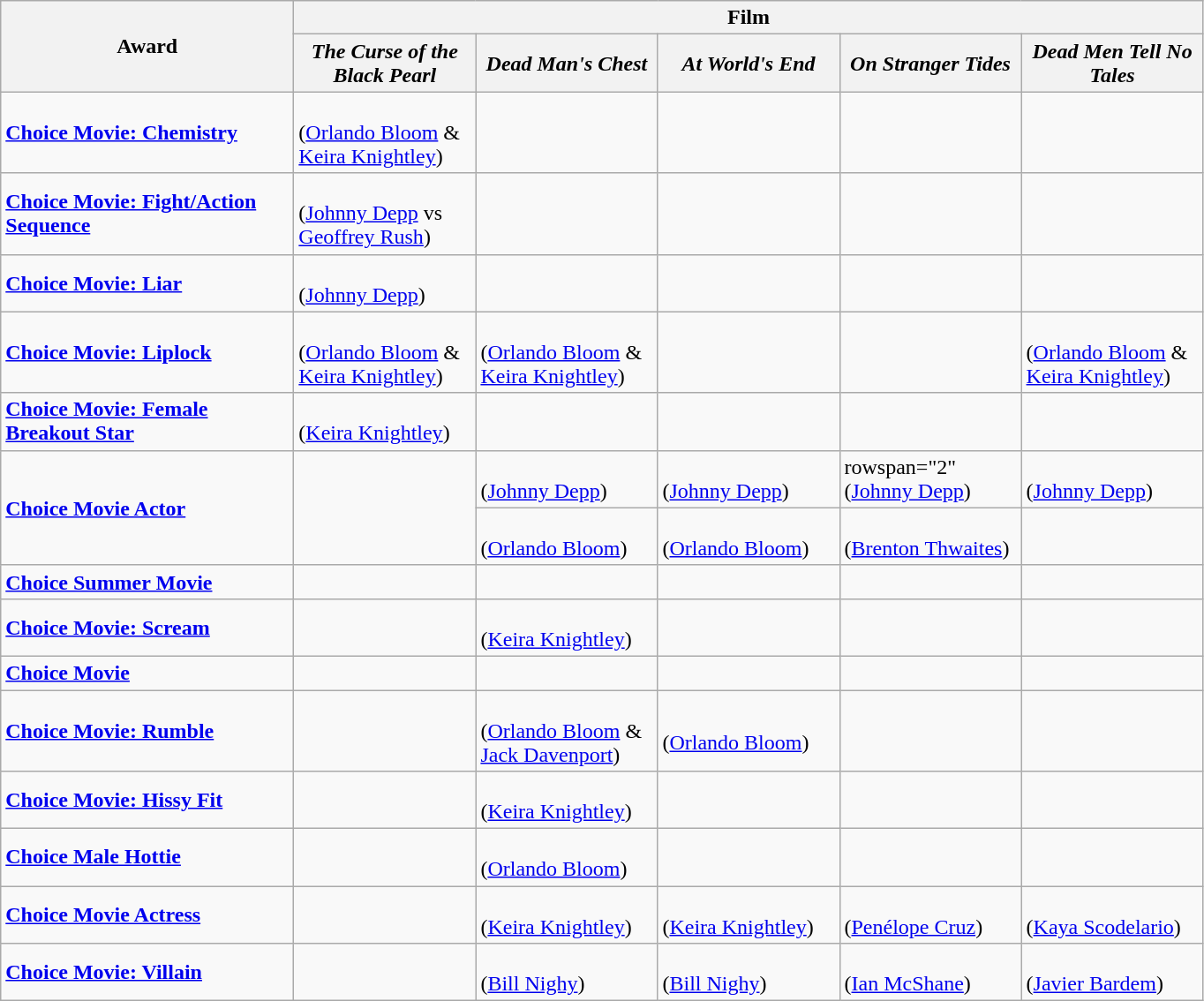<table class="wikitable" style="margin:left;">
<tr>
<th style="width:214px;" rowspan="2">Award</th>
<th colspan="5">Film</th>
</tr>
<tr>
<th style="width:130px;"><em>The Curse of the Black Pearl</em></th>
<th style="width:130px;"><em>Dead Man's Chest</em></th>
<th style="width:130px;"><em>At World's End</em></th>
<th style="width:130px;"><em>On Stranger Tides</em></th>
<th style="width:130px;"><em>Dead Men Tell No Tales</em></th>
</tr>
<tr>
<td><strong><a href='#'>Choice Movie: Chemistry</a></strong></td>
<td><br>(<a href='#'>Orlando Bloom</a> & <a href='#'>Keira Knightley</a>)</td>
<td></td>
<td></td>
<td></td>
<td></td>
</tr>
<tr>
<td><strong><a href='#'>Choice Movie: Fight/Action Sequence</a></strong></td>
<td><br>(<a href='#'>Johnny Depp</a> vs <a href='#'>Geoffrey Rush</a>)</td>
<td></td>
<td></td>
<td></td>
<td></td>
</tr>
<tr>
<td><strong><a href='#'>Choice Movie: Liar</a></strong></td>
<td><br>(<a href='#'>Johnny Depp</a>)</td>
<td></td>
<td></td>
<td></td>
<td></td>
</tr>
<tr>
<td><strong><a href='#'>Choice Movie: Liplock</a></strong></td>
<td><br>(<a href='#'>Orlando Bloom</a> & <a href='#'>Keira Knightley</a>)</td>
<td><br>(<a href='#'>Orlando Bloom</a> & <a href='#'>Keira Knightley</a>)</td>
<td></td>
<td></td>
<td><br>(<a href='#'>Orlando Bloom</a> & <a href='#'>Keira Knightley</a>)</td>
</tr>
<tr>
<td><strong><a href='#'>Choice Movie: Female Breakout Star</a></strong></td>
<td><br>(<a href='#'>Keira Knightley</a>)</td>
<td></td>
<td></td>
<td></td>
<td></td>
</tr>
<tr>
<td rowspan="2"><strong><a href='#'>Choice Movie Actor</a></strong></td>
<td rowspan="2"></td>
<td><br>(<a href='#'>Johnny Depp</a>)</td>
<td><br>(<a href='#'>Johnny Depp</a>)</td>
<td>rowspan="2" <br>(<a href='#'>Johnny Depp</a>)</td>
<td><br>(<a href='#'>Johnny Depp</a>)</td>
</tr>
<tr>
<td><br>(<a href='#'>Orlando Bloom</a>)</td>
<td><br>(<a href='#'>Orlando Bloom</a>)</td>
<td><br>(<a href='#'>Brenton Thwaites</a>)</td>
</tr>
<tr>
<td><strong><a href='#'>Choice Summer Movie</a></strong></td>
<td></td>
<td></td>
<td></td>
<td></td>
<td></td>
</tr>
<tr>
<td><strong><a href='#'>Choice Movie: Scream</a></strong></td>
<td></td>
<td><br>(<a href='#'>Keira Knightley</a>)</td>
<td></td>
<td></td>
<td></td>
</tr>
<tr>
<td><strong><a href='#'>Choice Movie</a></strong></td>
<td></td>
<td></td>
<td></td>
<td></td>
<td></td>
</tr>
<tr>
<td><strong><a href='#'>Choice Movie: Rumble</a></strong></td>
<td></td>
<td><br>(<a href='#'>Orlando Bloom</a> & <a href='#'>Jack Davenport</a>)</td>
<td><br>(<a href='#'>Orlando Bloom</a>)</td>
<td></td>
<td></td>
</tr>
<tr>
<td><strong><a href='#'>Choice Movie: Hissy Fit</a></strong></td>
<td></td>
<td><br>(<a href='#'>Keira Knightley</a>)</td>
<td></td>
<td></td>
<td></td>
</tr>
<tr>
<td><strong><a href='#'>Choice Male Hottie</a></strong></td>
<td></td>
<td><br>(<a href='#'>Orlando Bloom</a>)</td>
<td></td>
<td></td>
<td></td>
</tr>
<tr>
<td><strong><a href='#'>Choice Movie Actress</a></strong></td>
<td></td>
<td><br>(<a href='#'>Keira Knightley</a>)</td>
<td><br>(<a href='#'>Keira Knightley</a>)</td>
<td><br>(<a href='#'>Penélope Cruz</a>)</td>
<td><br>(<a href='#'>Kaya Scodelario</a>)</td>
</tr>
<tr>
<td><strong><a href='#'>Choice Movie: Villain</a></strong></td>
<td></td>
<td><br>(<a href='#'>Bill Nighy</a>)</td>
<td><br>(<a href='#'>Bill Nighy</a>)</td>
<td><br>(<a href='#'>Ian McShane</a>)</td>
<td><br>(<a href='#'>Javier Bardem</a>)</td>
</tr>
</table>
